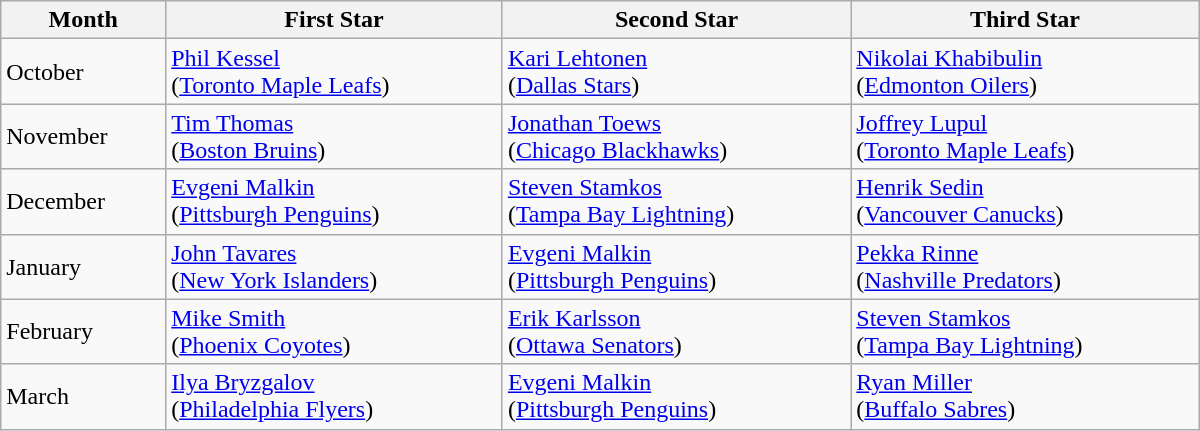<table class="wikitable" style="width: 50em;">
<tr style="text-align:center;">
<th>Month</th>
<th>First Star</th>
<th>Second Star</th>
<th>Third Star</th>
</tr>
<tr>
<td>October</td>
<td><a href='#'>Phil Kessel</a><br>(<a href='#'>Toronto Maple Leafs</a>)</td>
<td><a href='#'>Kari Lehtonen</a><br>(<a href='#'>Dallas Stars</a>)</td>
<td><a href='#'>Nikolai Khabibulin</a><br>(<a href='#'>Edmonton Oilers</a>)</td>
</tr>
<tr>
<td>November</td>
<td><a href='#'>Tim Thomas</a><br>(<a href='#'>Boston Bruins</a>)</td>
<td><a href='#'>Jonathan Toews</a><br>(<a href='#'>Chicago Blackhawks</a>)</td>
<td><a href='#'>Joffrey Lupul</a><br>(<a href='#'>Toronto Maple Leafs</a>)</td>
</tr>
<tr>
<td>December</td>
<td><a href='#'>Evgeni Malkin</a><br>(<a href='#'>Pittsburgh Penguins</a>)</td>
<td><a href='#'>Steven Stamkos</a><br>(<a href='#'>Tampa Bay Lightning</a>)</td>
<td><a href='#'>Henrik Sedin</a><br>(<a href='#'>Vancouver Canucks</a>)</td>
</tr>
<tr>
<td>January</td>
<td><a href='#'>John Tavares</a><br>(<a href='#'>New York Islanders</a>)</td>
<td><a href='#'>Evgeni Malkin</a><br>(<a href='#'>Pittsburgh Penguins</a>)</td>
<td><a href='#'>Pekka Rinne</a><br>(<a href='#'>Nashville Predators</a>)</td>
</tr>
<tr>
<td>February</td>
<td><a href='#'>Mike Smith</a><br>(<a href='#'>Phoenix Coyotes</a>)</td>
<td><a href='#'>Erik Karlsson</a><br>(<a href='#'>Ottawa Senators</a>)</td>
<td><a href='#'>Steven Stamkos</a><br>(<a href='#'>Tampa Bay Lightning</a>)</td>
</tr>
<tr>
<td>March</td>
<td><a href='#'>Ilya Bryzgalov</a><br>(<a href='#'>Philadelphia Flyers</a>)</td>
<td><a href='#'>Evgeni Malkin</a><br>(<a href='#'>Pittsburgh Penguins</a>)</td>
<td><a href='#'>Ryan Miller</a><br>(<a href='#'>Buffalo Sabres</a>)</td>
</tr>
</table>
